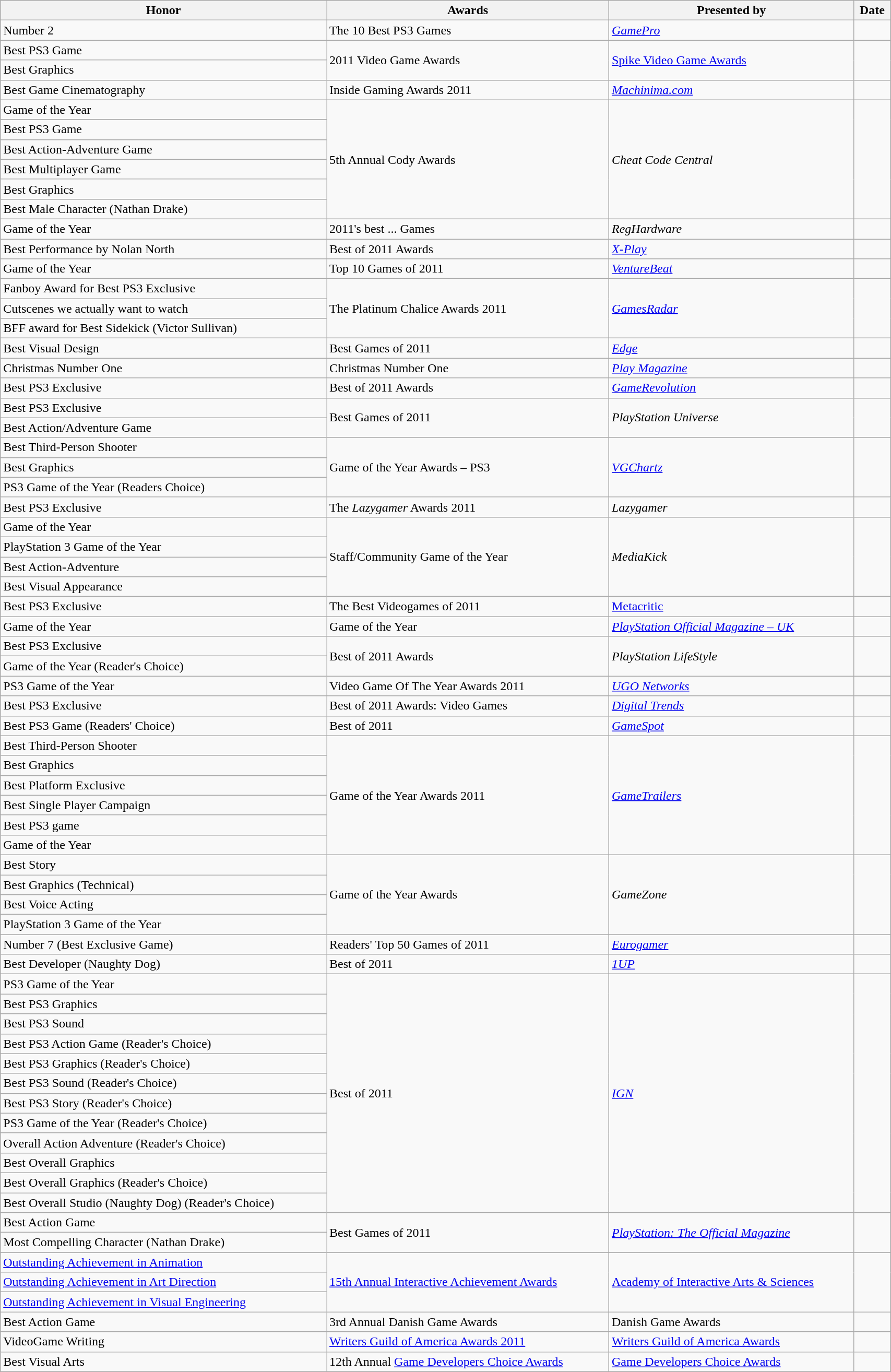<table class="wikitable" style="width:90%;">
<tr>
<th>Honor</th>
<th>Awards</th>
<th>Presented by</th>
<th>Date</th>
</tr>
<tr>
<td>Number 2</td>
<td>The 10 Best PS3 Games</td>
<td><em><a href='#'>GamePro</a></em></td>
<td></td>
</tr>
<tr>
<td>Best PS3 Game</td>
<td rowspan="2">2011 Video Game Awards</td>
<td rowspan="2"><a href='#'>Spike Video Game Awards</a></td>
<td rowspan="2"></td>
</tr>
<tr>
<td>Best Graphics</td>
</tr>
<tr>
<td>Best Game Cinematography</td>
<td>Inside Gaming Awards 2011</td>
<td><em><a href='#'>Machinima.com</a></em></td>
<td></td>
</tr>
<tr>
<td>Game of the Year</td>
<td rowspan="6">5th Annual Cody Awards</td>
<td rowspan="6"><em>Cheat Code Central</em></td>
<td rowspan="6"></td>
</tr>
<tr>
<td>Best PS3 Game</td>
</tr>
<tr>
<td>Best Action-Adventure Game</td>
</tr>
<tr>
<td>Best Multiplayer Game</td>
</tr>
<tr>
<td>Best Graphics</td>
</tr>
<tr>
<td>Best Male Character (Nathan Drake)</td>
</tr>
<tr>
<td>Game of the Year</td>
<td>2011's best ... Games</td>
<td><em>RegHardware</em></td>
<td></td>
</tr>
<tr>
<td>Best Performance by Nolan North</td>
<td>Best of 2011 Awards</td>
<td><em><a href='#'>X-Play</a></em></td>
<td></td>
</tr>
<tr>
<td>Game of the Year</td>
<td>Top 10 Games of 2011</td>
<td><em><a href='#'>VentureBeat</a></em></td>
<td></td>
</tr>
<tr>
<td>Fanboy Award for Best PS3 Exclusive</td>
<td rowspan="3">The Platinum Chalice Awards 2011</td>
<td rowspan="3"><em><a href='#'>GamesRadar</a></em></td>
<td rowspan="3"></td>
</tr>
<tr>
<td>Cutscenes we actually want to watch</td>
</tr>
<tr>
<td>BFF award for Best Sidekick (Victor Sullivan)</td>
</tr>
<tr>
<td>Best Visual Design</td>
<td>Best Games of 2011</td>
<td><em><a href='#'>Edge</a></em></td>
<td></td>
</tr>
<tr>
<td>Christmas Number One</td>
<td>Christmas Number One</td>
<td><a href='#'><em>Play Magazine</em></a></td>
<td></td>
</tr>
<tr>
<td>Best PS3 Exclusive</td>
<td>Best of 2011 Awards</td>
<td><em><a href='#'>GameRevolution</a></em></td>
<td></td>
</tr>
<tr>
<td>Best PS3 Exclusive</td>
<td rowspan="2">Best Games of 2011</td>
<td rowspan="2"><em>PlayStation Universe</em></td>
<td rowspan="2"></td>
</tr>
<tr>
<td>Best Action/Adventure Game</td>
</tr>
<tr>
<td>Best Third-Person Shooter</td>
<td rowspan="3">Game of the Year Awards – PS3</td>
<td rowspan="3"><em><a href='#'>VGChartz</a></em></td>
<td rowspan="3"></td>
</tr>
<tr>
<td>Best Graphics</td>
</tr>
<tr>
<td>PS3 Game of the Year (Readers Choice)</td>
</tr>
<tr>
<td>Best PS3 Exclusive</td>
<td>The <em>Lazygamer</em> Awards 2011</td>
<td><em>Lazygamer</em></td>
<td></td>
</tr>
<tr>
<td>Game of the Year</td>
<td rowspan="4">Staff/Community Game of the Year</td>
<td rowspan="4"><em>MediaKick</em></td>
<td rowspan="4"></td>
</tr>
<tr>
<td>PlayStation 3 Game of the Year</td>
</tr>
<tr>
<td>Best Action-Adventure</td>
</tr>
<tr>
<td>Best Visual Appearance</td>
</tr>
<tr>
<td>Best PS3 Exclusive</td>
<td>The Best Videogames of 2011</td>
<td><a href='#'>Metacritic</a></td>
<td></td>
</tr>
<tr>
<td>Game of the Year</td>
<td>Game of the Year</td>
<td><em><a href='#'>PlayStation Official Magazine – UK</a></em></td>
<td></td>
</tr>
<tr>
<td>Best PS3 Exclusive</td>
<td rowspan="2">Best of 2011 Awards</td>
<td rowspan="2"><em>PlayStation LifeStyle</em></td>
<td rowspan="2"></td>
</tr>
<tr>
<td>Game of the Year (Reader's Choice)</td>
</tr>
<tr>
<td>PS3 Game of the Year</td>
<td>Video Game Of The Year Awards 2011</td>
<td><em><a href='#'>UGO Networks</a></em></td>
<td></td>
</tr>
<tr>
<td>Best PS3 Exclusive</td>
<td>Best of 2011 Awards: Video Games</td>
<td><em><a href='#'>Digital Trends</a></em></td>
<td></td>
</tr>
<tr>
<td>Best PS3 Game (Readers' Choice)</td>
<td>Best of 2011</td>
<td><em><a href='#'>GameSpot</a></em></td>
<td></td>
</tr>
<tr>
<td>Best Third-Person Shooter</td>
<td rowspan="6">Game of the Year Awards 2011</td>
<td rowspan="6"><em><a href='#'>GameTrailers</a></em></td>
<td rowspan="6"></td>
</tr>
<tr>
<td>Best Graphics</td>
</tr>
<tr>
<td>Best Platform Exclusive</td>
</tr>
<tr>
<td>Best Single Player Campaign</td>
</tr>
<tr>
<td>Best PS3 game</td>
</tr>
<tr>
<td>Game of the Year</td>
</tr>
<tr>
<td>Best Story</td>
<td rowspan="4">Game of the Year Awards</td>
<td rowspan="4"><em>GameZone</em></td>
<td rowspan="4"></td>
</tr>
<tr>
<td>Best Graphics (Technical)</td>
</tr>
<tr>
<td>Best Voice Acting</td>
</tr>
<tr>
<td>PlayStation 3 Game of the Year</td>
</tr>
<tr>
<td>Number 7 (Best Exclusive Game)</td>
<td>Readers' Top 50 Games of 2011</td>
<td><em><a href='#'>Eurogamer</a></em></td>
<td></td>
</tr>
<tr>
<td>Best Developer (Naughty Dog)</td>
<td>Best of 2011</td>
<td><em><a href='#'>1UP</a></em></td>
<td></td>
</tr>
<tr>
<td>PS3 Game of the Year</td>
<td rowspan="12">Best of 2011</td>
<td rowspan="12"><em><a href='#'>IGN</a></em></td>
<td rowspan="12"></td>
</tr>
<tr>
<td>Best PS3 Graphics</td>
</tr>
<tr>
<td>Best PS3 Sound</td>
</tr>
<tr>
<td>Best PS3 Action Game (Reader's Choice)</td>
</tr>
<tr>
<td>Best PS3 Graphics (Reader's Choice)</td>
</tr>
<tr>
<td>Best PS3 Sound (Reader's Choice)</td>
</tr>
<tr>
<td>Best PS3 Story (Reader's Choice)</td>
</tr>
<tr>
<td>PS3 Game of the Year (Reader's Choice)</td>
</tr>
<tr>
<td>Overall Action Adventure (Reader's Choice)</td>
</tr>
<tr>
<td>Best Overall Graphics</td>
</tr>
<tr>
<td>Best Overall Graphics (Reader's Choice)</td>
</tr>
<tr>
<td>Best Overall Studio (Naughty Dog) (Reader's Choice)</td>
</tr>
<tr>
<td>Best Action Game</td>
<td rowspan="2">Best Games of 2011</td>
<td rowspan="2"><em><a href='#'>PlayStation: The Official Magazine</a></em></td>
<td rowspan="2"></td>
</tr>
<tr>
<td>Most Compelling Character (Nathan Drake)</td>
</tr>
<tr>
<td><a href='#'>Outstanding Achievement in Animation</a></td>
<td rowspan="3"><a href='#'>15th Annual Interactive Achievement Awards</a></td>
<td rowspan="3"><a href='#'>Academy of Interactive Arts & Sciences</a></td>
<td rowspan="3"></td>
</tr>
<tr>
<td><a href='#'>Outstanding Achievement in Art Direction</a></td>
</tr>
<tr>
<td><a href='#'>Outstanding Achievement in Visual Engineering</a></td>
</tr>
<tr>
<td>Best Action Game</td>
<td>3rd Annual Danish Game Awards</td>
<td>Danish Game Awards</td>
<td></td>
</tr>
<tr>
<td>VideoGame Writing</td>
<td><a href='#'>Writers Guild of America Awards 2011</a></td>
<td><a href='#'>Writers Guild of America Awards</a></td>
<td></td>
</tr>
<tr>
<td>Best Visual Arts</td>
<td>12th Annual <a href='#'>Game Developers Choice Awards</a></td>
<td><a href='#'>Game Developers Choice Awards</a></td>
<td></td>
</tr>
</table>
